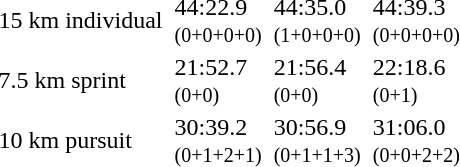<table>
<tr>
<td>15 km individual<br><em></em></td>
<td></td>
<td>44:22.9<br><small>(0+0+0+0)</small></td>
<td></td>
<td>44:35.0<br><small>(1+0+0+0)</small></td>
<td></td>
<td>44:39.3<br><small>(0+0+0+0)</small></td>
</tr>
<tr>
<td>7.5 km sprint<br><em></em></td>
<td></td>
<td>21:52.7<br><small>(0+0)</small></td>
<td></td>
<td>21:56.4<br><small>(0+0)</small></td>
<td></td>
<td>22:18.6<br><small>(0+1)</small></td>
</tr>
<tr>
<td>10 km pursuit<br><em></em></td>
<td></td>
<td>30:39.2<br><small>(0+1+2+1)</small></td>
<td></td>
<td>30:56.9<br><small>(0+1+1+3)</small></td>
<td></td>
<td>31:06.0<br><small>(0+0+2+2)</small></td>
</tr>
</table>
